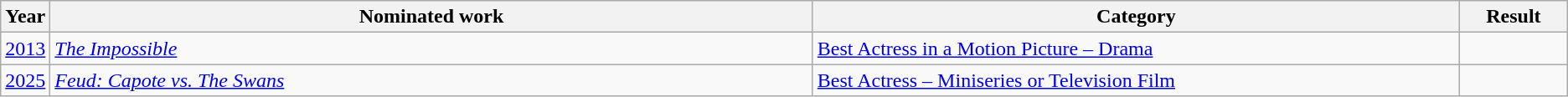<table class=wikitable>
<tr>
<th scope="col" style="width:1em;">Year</th>
<th scope="col" style="width:39em;">Nominated work</th>
<th scope="col" style="width:33em;">Category</th>
<th scope="col" style="width:5em;">Result</th>
</tr>
<tr>
<td><a href='#'>2013</a></td>
<td><em><a href='#'>The Impossible</a></em></td>
<td><a href='#'>Best Actress in a Motion Picture – Drama</a></td>
<td></td>
</tr>
<tr>
<td><a href='#'>2025</a></td>
<td><em><a href='#'>Feud: Capote vs. The Swans</a></em></td>
<td><a href='#'>Best Actress – Miniseries or Television Film</a></td>
<td></td>
</tr>
</table>
